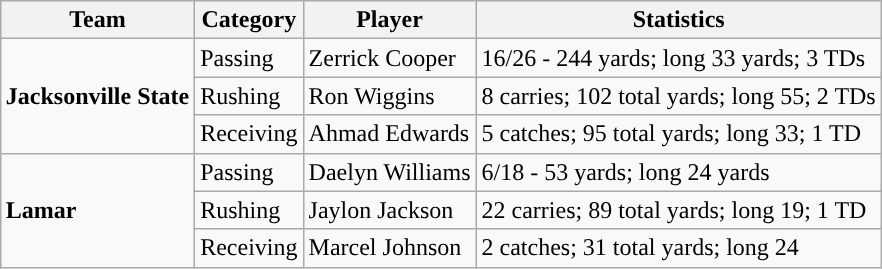<table class="wikitable" style="float: right;">
<tr>
<th>Team</th>
<th>Category</th>
<th>Player</th>
<th>Statistics</th>
</tr>
<tr>
<td rowspan=3><strong>Jacksonville State</strong></td>
<td>Passing</td>
<td>Zerrick Cooper</td>
<td>16/26 - 244 yards; long 33 yards; 3 TDs</td>
</tr>
<tr>
<td>Rushing</td>
<td>Ron Wiggins</td>
<td>8 carries; 102 total yards; long 55; 2 TDs</td>
</tr>
<tr>
<td>Receiving</td>
<td>Ahmad Edwards</td>
<td>5 catches; 95 total yards; long 33; 1 TD</td>
</tr>
<tr>
<td rowspan=3><strong>Lamar</strong></td>
<td>Passing</td>
<td>Daelyn Williams</td>
<td>6/18 - 53 yards; long 24 yards</td>
</tr>
<tr>
<td>Rushing</td>
<td>Jaylon Jackson</td>
<td>22 carries; 89 total yards; long 19; 1 TD</td>
</tr>
<tr>
<td>Receiving</td>
<td>Marcel Johnson</td>
<td>2 catches; 31 total yards; long 24</td>
</tr>
</table>
